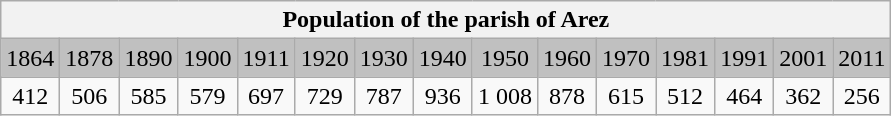<table class="wikitable">
<tr>
<th colspan="15">Population of the parish of Arez </th>
</tr>
<tr bgcolor="#C0C0C0">
<td align="center">1864</td>
<td align="center">1878</td>
<td align="center">1890</td>
<td align="center">1900</td>
<td align="center">1911</td>
<td align="center">1920</td>
<td align="center">1930</td>
<td align="center">1940</td>
<td align="center">1950</td>
<td align="center">1960</td>
<td align="center">1970</td>
<td align="center">1981</td>
<td align="center">1991</td>
<td align="center">2001</td>
<td align="center">2011</td>
</tr>
<tr>
<td align="center">412</td>
<td align="center">506</td>
<td align="center">585</td>
<td align="center">579</td>
<td align="center">697</td>
<td align="center">729</td>
<td align="center">787</td>
<td align="center">936</td>
<td align="center">1 008</td>
<td align="center">878</td>
<td align="center">615</td>
<td align="center">512</td>
<td align="center">464</td>
<td align="center">362</td>
<td align="center">256</td>
</tr>
</table>
